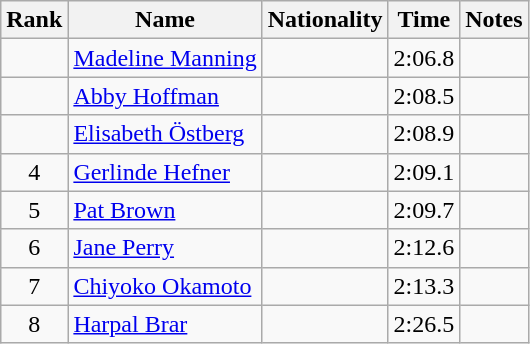<table class="wikitable sortable" style="text-align:center">
<tr>
<th>Rank</th>
<th>Name</th>
<th>Nationality</th>
<th>Time</th>
<th>Notes</th>
</tr>
<tr>
<td></td>
<td align=left><a href='#'>Madeline Manning</a></td>
<td align=left></td>
<td>2:06.8</td>
<td></td>
</tr>
<tr>
<td></td>
<td align=left><a href='#'>Abby Hoffman</a></td>
<td align=left></td>
<td>2:08.5</td>
<td></td>
</tr>
<tr>
<td></td>
<td align=left><a href='#'>Elisabeth Östberg</a></td>
<td align=left></td>
<td>2:08.9</td>
<td></td>
</tr>
<tr>
<td>4</td>
<td align=left><a href='#'>Gerlinde Hefner</a></td>
<td align=left></td>
<td>2:09.1</td>
<td></td>
</tr>
<tr>
<td>5</td>
<td align=left><a href='#'>Pat Brown</a></td>
<td align=left></td>
<td>2:09.7</td>
<td></td>
</tr>
<tr>
<td>6</td>
<td align=left><a href='#'>Jane Perry</a></td>
<td align=left></td>
<td>2:12.6</td>
<td></td>
</tr>
<tr>
<td>7</td>
<td align=left><a href='#'>Chiyoko Okamoto</a></td>
<td align=left></td>
<td>2:13.3</td>
<td></td>
</tr>
<tr>
<td>8</td>
<td align=left><a href='#'>Harpal Brar</a></td>
<td align=left></td>
<td>2:26.5</td>
<td></td>
</tr>
</table>
